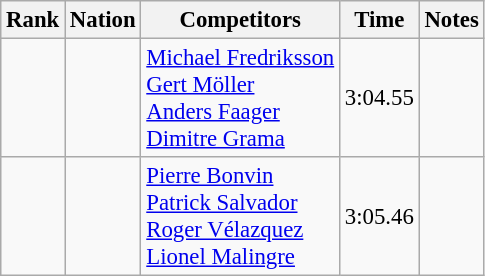<table class="wikitable sortable" style="text-align:center; font-size:95%">
<tr>
<th>Rank</th>
<th>Nation</th>
<th>Competitors</th>
<th>Time</th>
<th>Notes</th>
</tr>
<tr>
<td></td>
<td align=left></td>
<td align=left><a href='#'>Michael Fredriksson</a><br><a href='#'>Gert Möller</a><br><a href='#'>Anders Faager</a><br><a href='#'>Dimitre Grama</a></td>
<td>3:04.55</td>
<td></td>
</tr>
<tr>
<td></td>
<td align=left></td>
<td align=left><a href='#'>Pierre Bonvin</a><br><a href='#'>Patrick Salvador</a><br><a href='#'>Roger Vélazquez</a><br><a href='#'>Lionel Malingre</a></td>
<td>3:05.46</td>
<td></td>
</tr>
</table>
